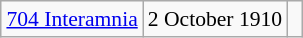<table class="wikitable" align="right" style="margin: 1em; margin-top: 0; font-size: 0.9em;">
<tr>
<td><a href='#'>704 Interamnia</a></td>
<td>2 October 1910</td>
<td> </td>
</tr>
</table>
